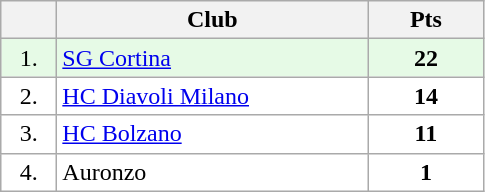<table class="wikitable">
<tr>
<th width="30"></th>
<th width="200">Club</th>
<th width="70">Pts</th>
</tr>
<tr bgcolor="#e6fae6" align="center">
<td>1.</td>
<td align="left"><a href='#'>SG Cortina</a></td>
<td><strong>22</strong></td>
</tr>
<tr bgcolor="#FFFFFF" align="center">
<td>2.</td>
<td align="left"><a href='#'>HC Diavoli Milano</a></td>
<td><strong>14</strong></td>
</tr>
<tr bgcolor="#FFFFFF" align="center">
<td>3.</td>
<td align="left"><a href='#'>HC Bolzano</a></td>
<td><strong>11</strong></td>
</tr>
<tr bgcolor="#FFFFFF" align="center">
<td>4.</td>
<td align="left">Auronzo</td>
<td><strong>1</strong></td>
</tr>
</table>
